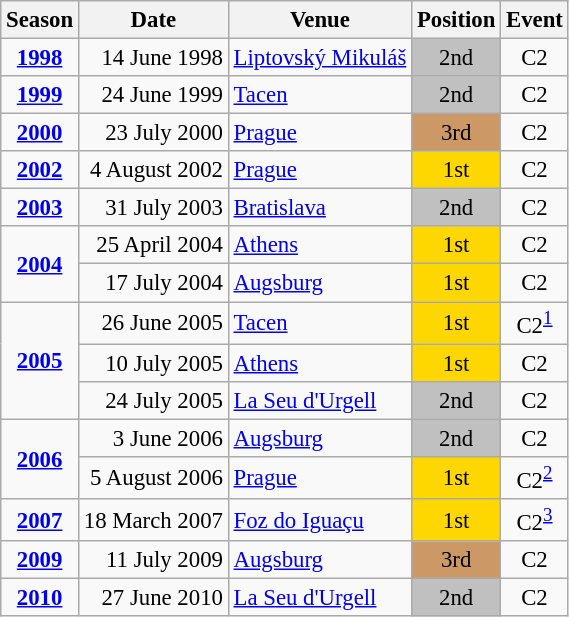<table class="wikitable" style="text-align:center; font-size:95%;">
<tr>
<th>Season</th>
<th>Date</th>
<th>Venue</th>
<th>Position</th>
<th>Event</th>
</tr>
<tr>
<td><strong><a href='#'>1998</a></strong></td>
<td align=right>14 June 1998</td>
<td align=left><a href='#'>Liptovský Mikuláš</a></td>
<td bgcolor=silver>2nd</td>
<td>C2</td>
</tr>
<tr>
<td><strong><a href='#'>1999</a></strong></td>
<td align=right>24 June 1999</td>
<td align=left><a href='#'>Tacen</a></td>
<td bgcolor=silver>2nd</td>
<td>C2</td>
</tr>
<tr>
<td><strong><a href='#'>2000</a></strong></td>
<td align=right>23 July 2000</td>
<td align=left><a href='#'>Prague</a></td>
<td bgcolor=cc9966>3rd</td>
<td>C2</td>
</tr>
<tr>
<td><strong><a href='#'>2002</a></strong></td>
<td align=right>4 August 2002</td>
<td align=left><a href='#'>Prague</a></td>
<td bgcolor=gold>1st</td>
<td>C2</td>
</tr>
<tr>
<td><strong><a href='#'>2003</a></strong></td>
<td align=right>31 July 2003</td>
<td align=left><a href='#'>Bratislava</a></td>
<td bgcolor=silver>2nd</td>
<td>C2</td>
</tr>
<tr>
<td rowspan=2><strong><a href='#'>2004</a></strong></td>
<td align=right>25 April 2004</td>
<td align=left><a href='#'>Athens</a></td>
<td bgcolor=gold>1st</td>
<td>C2</td>
</tr>
<tr>
<td align=right>17 July 2004</td>
<td align=left><a href='#'>Augsburg</a></td>
<td bgcolor=gold>1st</td>
<td>C2</td>
</tr>
<tr>
<td rowspan=3><strong><a href='#'>2005</a></strong></td>
<td align=right>26 June 2005</td>
<td align=left><a href='#'>Tacen</a></td>
<td bgcolor=gold>1st</td>
<td>C2<sup><a href='#'>1</a></sup></td>
</tr>
<tr>
<td align=right>10 July 2005</td>
<td align=left><a href='#'>Athens</a></td>
<td bgcolor=gold>1st</td>
<td>C2</td>
</tr>
<tr>
<td align=right>24 July 2005</td>
<td align=left><a href='#'>La Seu d'Urgell</a></td>
<td bgcolor=silver>2nd</td>
<td>C2</td>
</tr>
<tr>
<td rowspan=2><strong><a href='#'>2006</a></strong></td>
<td align=right>3 June 2006</td>
<td align=left><a href='#'>Augsburg</a></td>
<td bgcolor=silver>2nd</td>
<td>C2</td>
</tr>
<tr>
<td align=right>5 August 2006</td>
<td align=left><a href='#'>Prague</a></td>
<td bgcolor=gold>1st</td>
<td>C2<sup><a href='#'>2</a></sup></td>
</tr>
<tr>
<td><strong><a href='#'>2007</a></strong></td>
<td align=right>18 March 2007</td>
<td align=left><a href='#'>Foz do Iguaçu</a></td>
<td bgcolor=gold>1st</td>
<td>C2<sup><a href='#'>3</a></sup></td>
</tr>
<tr>
<td><strong><a href='#'>2009</a></strong></td>
<td align=right>11 July 2009</td>
<td align=left><a href='#'>Augsburg</a></td>
<td bgcolor=cc9966>3rd</td>
<td>C2</td>
</tr>
<tr>
<td><strong><a href='#'>2010</a></strong></td>
<td align=right>27 June 2010</td>
<td align=left><a href='#'>La Seu d'Urgell</a></td>
<td bgcolor=silver>2nd</td>
<td>C2</td>
</tr>
</table>
